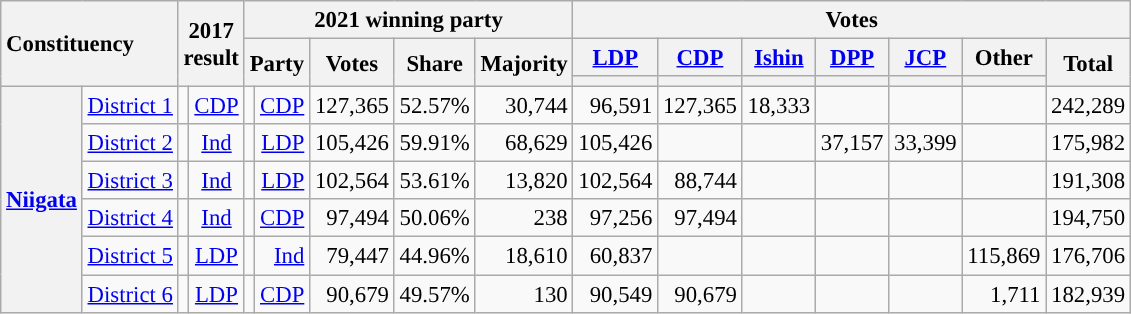<table class="wikitable sortable" style="text-align:right; font-size:95%">
<tr>
<th colspan="2" rowspan="3" scope="col" style="text-align:left;">Constituency</th>
<th colspan="2" rowspan="3" scope="col">2017<br>result</th>
<th colspan="5">2021 winning party</th>
<th colspan="7" scope="col">Votes</th>
</tr>
<tr>
<th colspan="2" rowspan="2">Party</th>
<th rowspan="2" scope="col">Votes</th>
<th rowspan="2" scope="col">Share</th>
<th rowspan="2" scope="col">Majority</th>
<th scope="col"><a href='#'>LDP</a></th>
<th scope="col"><a href='#'>CDP</a></th>
<th scope="col"><a href='#'>Ishin</a></th>
<th scope="col"><a href='#'>DPP</a></th>
<th scope="col"><a href='#'>JCP</a></th>
<th scope="col">Other</th>
<th rowspan="2" scope="col">Total</th>
</tr>
<tr>
<th scope="col" style="background:"></th>
<th scope="col" style="background:"></th>
<th scope="col" style="background:"></th>
<th scope="col" style="background:"></th>
<th scope="col" style="background:"></th>
<th></th>
</tr>
<tr>
<th rowspan="6"><a href='#'>Niigata</a></th>
<td style="text-align:left;"><a href='#'>District 1</a></td>
<td style="background:"></td>
<td style="text-align:center;"><a href='#'>CDP</a></td>
<td style="background:"></td>
<td><a href='#'>CDP</a></td>
<td>127,365</td>
<td>52.57%</td>
<td>30,744</td>
<td>96,591</td>
<td>127,365</td>
<td>18,333</td>
<td></td>
<td></td>
<td></td>
<td>242,289</td>
</tr>
<tr>
<td style="text-align:left;"><a href='#'>District 2</a></td>
<td style="background:"></td>
<td style="text-align:center;"><a href='#'>Ind</a></td>
<td style="background:"></td>
<td><a href='#'>LDP</a></td>
<td>105,426</td>
<td>59.91%</td>
<td>68,629</td>
<td>105,426</td>
<td></td>
<td></td>
<td>37,157</td>
<td>33,399</td>
<td></td>
<td>175,982</td>
</tr>
<tr>
<td style="text-align:left;"><a href='#'>District 3</a></td>
<td style="background:"></td>
<td style="text-align:center;"><a href='#'>Ind</a></td>
<td style="background:"></td>
<td><a href='#'>LDP</a></td>
<td>102,564</td>
<td>53.61%</td>
<td>13,820</td>
<td>102,564</td>
<td>88,744</td>
<td></td>
<td></td>
<td></td>
<td></td>
<td>191,308</td>
</tr>
<tr>
<td style="text-align:left;"><a href='#'>District 4</a></td>
<td style="background:"></td>
<td style="text-align:center;"><a href='#'>Ind</a></td>
<td style="background:"></td>
<td><a href='#'>CDP</a></td>
<td>97,494</td>
<td>50.06%</td>
<td>238</td>
<td>97,256</td>
<td>97,494</td>
<td></td>
<td></td>
<td></td>
<td></td>
<td>194,750</td>
</tr>
<tr>
<td style="text-align:left;"><a href='#'>District 5</a></td>
<td style="background:"></td>
<td style="text-align:center;"><a href='#'>LDP</a></td>
<td style="background:"></td>
<td><a href='#'>Ind</a></td>
<td>79,447</td>
<td>44.96%</td>
<td>18,610</td>
<td>60,837</td>
<td></td>
<td></td>
<td></td>
<td></td>
<td>115,869 </td>
<td>176,706</td>
</tr>
<tr>
<td style="text-align:left;"><a href='#'>District 6</a></td>
<td style="background:"></td>
<td style="text-align:center;"><a href='#'>LDP</a></td>
<td style="background:"></td>
<td><a href='#'>CDP</a></td>
<td>90,679</td>
<td>49.57%</td>
<td>130</td>
<td>90,549</td>
<td>90,679</td>
<td></td>
<td></td>
<td></td>
<td>1,711</td>
<td>182,939</td>
</tr>
</table>
